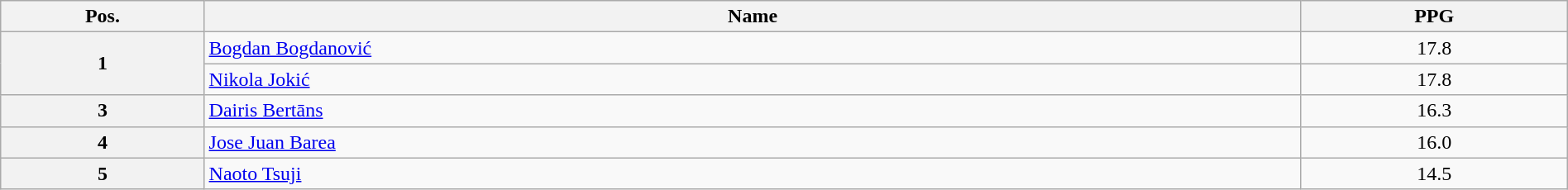<table class=wikitable width=100% style="text-align:center;">
<tr>
<th width="13%">Pos.</th>
<th width="70%">Name</th>
<th width="17%">PPG</th>
</tr>
<tr>
<th rowspan=2>1</th>
<td align=left> <a href='#'>Bogdan Bogdanović</a></td>
<td>17.8</td>
</tr>
<tr>
<td align=left> <a href='#'>Nikola Jokić</a></td>
<td>17.8</td>
</tr>
<tr>
<th>3</th>
<td align=left> <a href='#'>Dairis Bertāns</a></td>
<td>16.3</td>
</tr>
<tr>
<th>4</th>
<td align=left> <a href='#'>Jose Juan Barea</a></td>
<td>16.0</td>
</tr>
<tr>
<th>5</th>
<td align=left> <a href='#'>Naoto Tsuji</a></td>
<td>14.5</td>
</tr>
</table>
